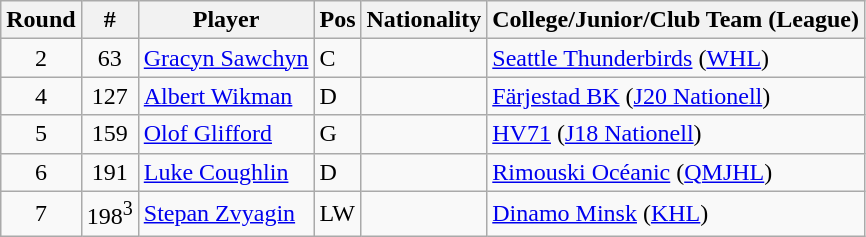<table class="wikitable">
<tr>
<th>Round</th>
<th>#</th>
<th>Player</th>
<th>Pos</th>
<th>Nationality</th>
<th>College/Junior/Club Team (League)</th>
</tr>
<tr>
<td style="text-align:center;">2</td>
<td style="text-align:center;">63</td>
<td><a href='#'>Gracyn Sawchyn</a></td>
<td>C</td>
<td></td>
<td><a href='#'>Seattle Thunderbirds</a> (<a href='#'>WHL</a>)</td>
</tr>
<tr>
<td style="text-align:center;">4</td>
<td style="text-align:center;">127</td>
<td><a href='#'>Albert Wikman</a></td>
<td>D</td>
<td></td>
<td><a href='#'>Färjestad BK</a> (<a href='#'>J20 Nationell</a>)</td>
</tr>
<tr>
<td style="text-align:center;">5</td>
<td style="text-align:center;">159</td>
<td><a href='#'>Olof Glifford</a></td>
<td>G</td>
<td></td>
<td><a href='#'>HV71</a> (<a href='#'>J18 Nationell</a>)</td>
</tr>
<tr>
<td style="text-align:center;">6</td>
<td style="text-align:center;">191</td>
<td><a href='#'>Luke Coughlin</a></td>
<td>D</td>
<td></td>
<td><a href='#'>Rimouski Océanic</a> (<a href='#'>QMJHL</a>)</td>
</tr>
<tr>
<td style="text-align:center;">7</td>
<td style="text-align:center;">198<sup>3</sup></td>
<td><a href='#'>Stepan Zvyagin</a></td>
<td>LW</td>
<td></td>
<td><a href='#'>Dinamo Minsk</a> (<a href='#'>KHL</a>)</td>
</tr>
</table>
